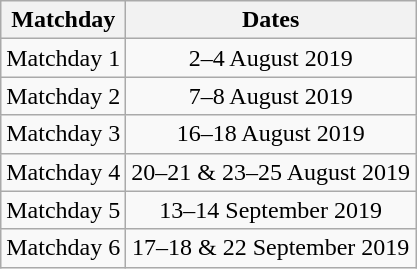<table class="wikitable" style="text-align:center">
<tr>
<th>Matchday</th>
<th>Dates</th>
</tr>
<tr>
<td>Matchday 1</td>
<td>2–4 August 2019</td>
</tr>
<tr>
<td>Matchday 2</td>
<td>7–8 August 2019</td>
</tr>
<tr>
<td>Matchday 3</td>
<td>16–18 August 2019</td>
</tr>
<tr>
<td>Matchday 4</td>
<td>20–21 & 23–25 August 2019</td>
</tr>
<tr>
<td>Matchday 5</td>
<td>13–14 September 2019</td>
</tr>
<tr>
<td>Matchday 6</td>
<td>17–18 & 22 September 2019</td>
</tr>
</table>
